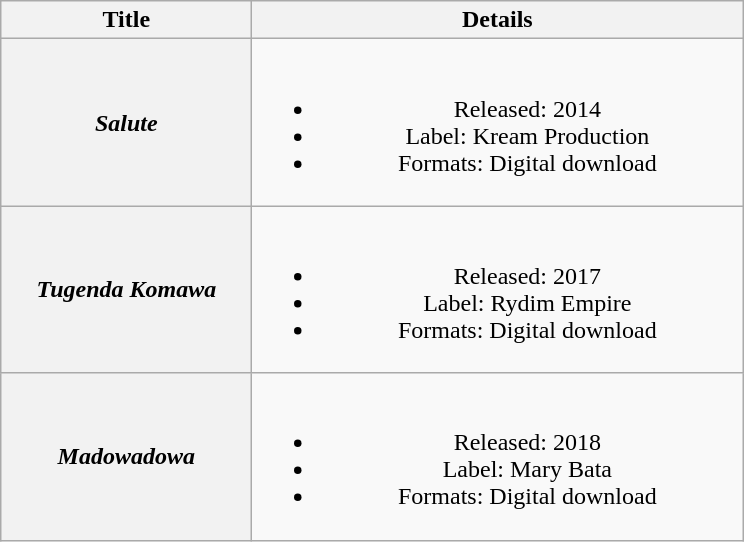<table class="wikitable plainrowheaders" style="text-align:center">
<tr>
<th scope="col" style="width:10em">Title</th>
<th scope="col" style="width:20em">Details</th>
</tr>
<tr>
<th scope="row"><em>Salute</em></th>
<td><br><ul><li>Released: 2014</li><li>Label: Kream Production</li><li>Formats: Digital download</li></ul></td>
</tr>
<tr>
<th scope="row"><em>Tugenda Komawa</em></th>
<td><br><ul><li>Released: 2017</li><li>Label: Rydim Empire</li><li>Formats: Digital download</li></ul></td>
</tr>
<tr>
<th scope="row"><em>Madowadowa</em></th>
<td><br><ul><li>Released:  2018</li><li>Label: Mary Bata</li><li>Formats: Digital download</li></ul></td>
</tr>
</table>
